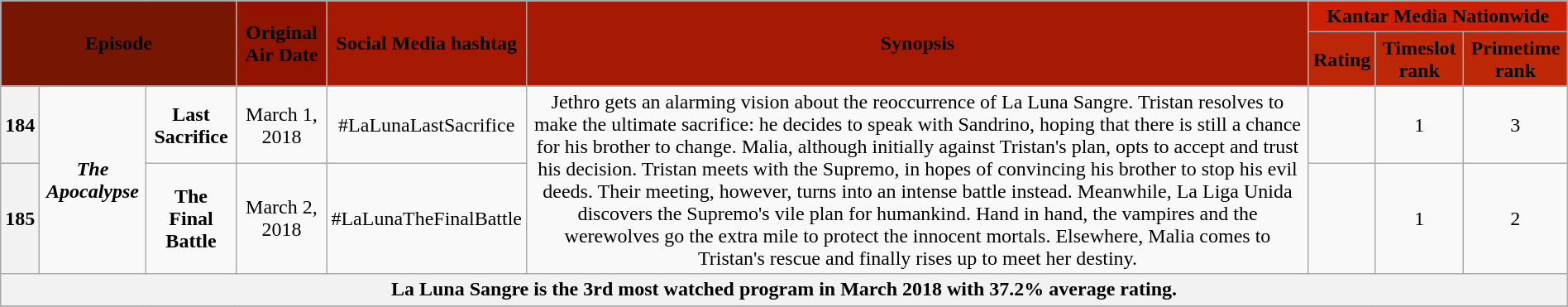<table class="wikitable" style="text-align:center; font-size:100%; line-height:18px;"  width="100%">
<tr>
<th style="background-color:#771603; color:#000000;" colspan="3" rowspan="2">Episode</th>
<th style="background-color:#901400; color:#000000;" rowspan="2">Original Air Date</th>
<th style="background-color:#A61A03; color:#000000;" rowspan="2">Social Media hashtag</th>
<th style="background-color:#A61A03; color:#000000;" rowspan="2">Synopsis</th>
<th style="background-color:#CB2006; color:#000000;" colspan="3">Kantar Media Nationwide</th>
</tr>
<tr>
<th style="background-color:#BB2707; color:#000000;">Rating</th>
<th style="background-color:#BD2807; color:#000000;">Timeslot rank</th>
<th style="background-color:#BD2807; color:#000000;">Primetime rank</th>
</tr>
<tr>
<th>184</th>
<td rowspan="2"><strong><em>The Apocalypse</em></strong></td>
<td><strong>Last Sacrifice</strong></td>
<td>March 1, 2018</td>
<td>#LaLunaLastSacrifice</td>
<td rowspan="2">Jethro gets an alarming vision about the reoccurrence of La Luna Sangre. Tristan resolves to make the ultimate sacrifice: he decides to speak with Sandrino, hoping that there is still a chance for his brother to change. Malia, although initially against Tristan's plan, opts to accept and trust his decision. Tristan meets with the Supremo, in hopes of convincing his brother to stop his evil deeds. Their meeting, however, turns into an intense battle instead. Meanwhile, La Liga Unida discovers the Supremo's vile plan for humankind. Hand in hand, the vampires and the werewolves go the extra mile to protect the innocent mortals. Elsewhere, Malia comes to Tristan's rescue and finally rises up to meet her destiny.</td>
<td></td>
<td>1</td>
<td>3</td>
</tr>
<tr>
<th>185</th>
<td><strong>The Final Battle</strong></td>
<td>March 2, 2018</td>
<td>#LaLunaTheFinalBattle</td>
<td></td>
<td>1</td>
<td>2</td>
</tr>
<tr>
<th colspan = "9" style="text-align: center; border-: 3px solid #ffba31;">La Luna Sangre is the 3rd most watched program in March 2018 with 37.2% average rating.</th>
</tr>
<tr>
</tr>
</table>
